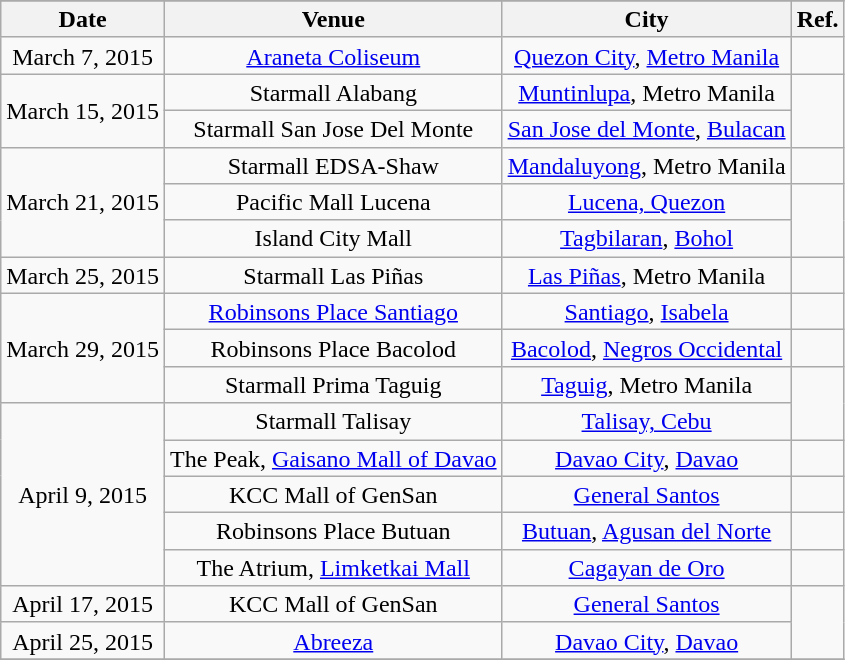<table class="wikitable" style="text-align:center; line-height:17px; width:auto;">
<tr>
</tr>
<tr>
<th scope="col">Date</th>
<th scope="col">Venue</th>
<th scope="col">City</th>
<th scope="col">Ref.</th>
</tr>
<tr>
<td>March 7, 2015</td>
<td><a href='#'>Araneta Coliseum</a></td>
<td><a href='#'>Quezon City</a>, <a href='#'>Metro Manila</a></td>
<td></td>
</tr>
<tr>
<td rowspan="2">March 15, 2015</td>
<td>Starmall Alabang</td>
<td><a href='#'>Muntinlupa</a>, Metro Manila</td>
<td rowspan="2"></td>
</tr>
<tr>
<td>Starmall San Jose Del Monte</td>
<td><a href='#'>San Jose del Monte</a>, <a href='#'>Bulacan</a></td>
</tr>
<tr>
<td rowspan="3">March 21, 2015</td>
<td>Starmall EDSA-Shaw</td>
<td><a href='#'>Mandaluyong</a>, Metro Manila</td>
<td></td>
</tr>
<tr>
<td>Pacific Mall Lucena</td>
<td><a href='#'>Lucena, Quezon</a></td>
<td rowspan="2"></td>
</tr>
<tr>
<td>Island City Mall</td>
<td><a href='#'>Tagbilaran</a>, <a href='#'>Bohol</a></td>
</tr>
<tr>
<td>March 25, 2015</td>
<td>Starmall Las Piñas</td>
<td><a href='#'>Las Piñas</a>, Metro Manila</td>
<td></td>
</tr>
<tr>
<td rowspan="3">March 29, 2015</td>
<td><a href='#'>Robinsons Place Santiago</a></td>
<td><a href='#'>Santiago</a>, <a href='#'>Isabela</a></td>
<td></td>
</tr>
<tr>
<td>Robinsons Place Bacolod</td>
<td><a href='#'>Bacolod</a>, <a href='#'>Negros Occidental</a></td>
<td></td>
</tr>
<tr>
<td>Starmall Prima Taguig</td>
<td><a href='#'>Taguig</a>, Metro Manila</td>
<td rowspan="2"></td>
</tr>
<tr>
<td rowspan="5">April 9, 2015</td>
<td>Starmall Talisay</td>
<td><a href='#'>Talisay, Cebu</a></td>
</tr>
<tr>
<td>The Peak, <a href='#'>Gaisano Mall of Davao</a></td>
<td><a href='#'>Davao City</a>, <a href='#'>Davao</a></td>
<td></td>
</tr>
<tr>
<td>KCC Mall of GenSan</td>
<td><a href='#'>General Santos</a></td>
<td></td>
</tr>
<tr>
<td>Robinsons Place Butuan</td>
<td><a href='#'>Butuan</a>, <a href='#'>Agusan del Norte</a></td>
<td></td>
</tr>
<tr>
<td>The Atrium, <a href='#'>Limketkai Mall</a></td>
<td><a href='#'>Cagayan de Oro</a></td>
<td></td>
</tr>
<tr>
<td>April 17, 2015</td>
<td>KCC Mall of GenSan</td>
<td><a href='#'>General Santos</a></td>
<td rowspan="2"></td>
</tr>
<tr>
<td>April 25, 2015</td>
<td><a href='#'>Abreeza</a></td>
<td><a href='#'>Davao City</a>, <a href='#'>Davao</a></td>
</tr>
<tr>
</tr>
</table>
